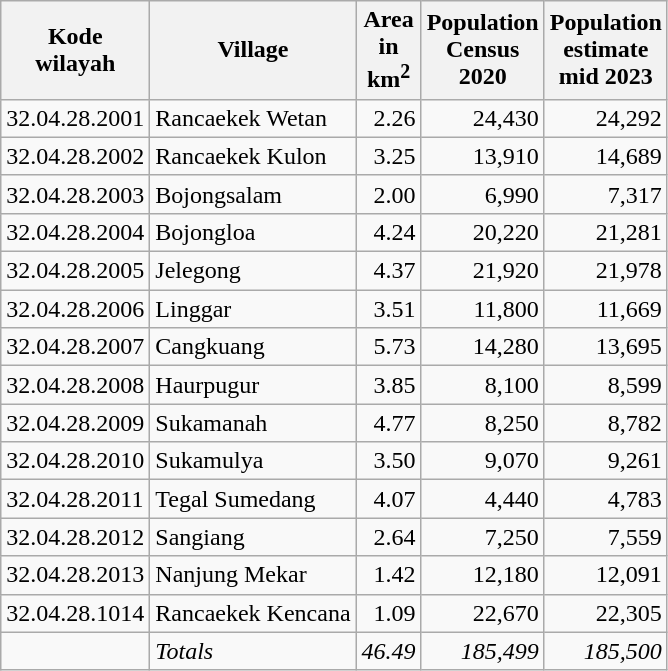<table class="wikitable">
<tr>
<th>Kode<br>wilayah</th>
<th>Village</th>
<th>Area<br>in<br>km<sup>2</sup> </th>
<th>Population<br>Census<br>2020</th>
<th>Population<br>estimate<br>mid 2023 </th>
</tr>
<tr>
<td>32.04.28.2001</td>
<td>Rancaekek Wetan</td>
<td align="right">2.26</td>
<td align="right">24,430</td>
<td align="right">24,292</td>
</tr>
<tr>
<td>32.04.28.2002</td>
<td>Rancaekek Kulon</td>
<td align="right">3.25</td>
<td align="right">13,910</td>
<td align="right">14,689</td>
</tr>
<tr>
<td>32.04.28.2003</td>
<td>Bojongsalam</td>
<td align="right">2.00</td>
<td align="right">6,990</td>
<td align="right">7,317</td>
</tr>
<tr>
<td>32.04.28.2004</td>
<td>Bojongloa</td>
<td align="right">4.24</td>
<td align="right">20,220</td>
<td align="right">21,281</td>
</tr>
<tr>
<td>32.04.28.2005</td>
<td>Jelegong</td>
<td align="right">4.37</td>
<td align="right">21,920</td>
<td align="right">21,978</td>
</tr>
<tr>
<td>32.04.28.2006</td>
<td>Linggar</td>
<td align="right">3.51</td>
<td align="right">11,800</td>
<td align="right">11,669</td>
</tr>
<tr>
<td>32.04.28.2007</td>
<td>Cangkuang</td>
<td align="right">5.73</td>
<td align="right">14,280</td>
<td align="right">13,695</td>
</tr>
<tr>
<td>32.04.28.2008</td>
<td>Haurpugur</td>
<td align="right">3.85</td>
<td align="right">8,100</td>
<td align="right">8,599</td>
</tr>
<tr>
<td>32.04.28.2009</td>
<td>Sukamanah</td>
<td align="right">4.77</td>
<td align="right">8,250</td>
<td align="right">8,782</td>
</tr>
<tr>
<td>32.04.28.2010</td>
<td>Sukamulya</td>
<td align="right">3.50</td>
<td align="right">9,070</td>
<td align="right">9,261</td>
</tr>
<tr>
<td>32.04.28.2011</td>
<td>Tegal Sumedang</td>
<td align="right">4.07</td>
<td align="right">4,440</td>
<td align="right">4,783</td>
</tr>
<tr>
<td>32.04.28.2012</td>
<td>Sangiang</td>
<td align="right">2.64</td>
<td align="right">7,250</td>
<td align="right">7,559</td>
</tr>
<tr>
<td>32.04.28.2013</td>
<td>Nanjung Mekar</td>
<td align="right">1.42</td>
<td align="right">12,180</td>
<td align="right">12,091</td>
</tr>
<tr>
<td>32.04.28.1014</td>
<td>Rancaekek Kencana</td>
<td align="right">1.09</td>
<td align="right">22,670</td>
<td align="right">22,305</td>
</tr>
<tr>
<td></td>
<td><em>Totals</em></td>
<td align="right"><em>46.49</em></td>
<td align="right"><em>185,499</em></td>
<td align="right"><em>185,500</em></td>
</tr>
</table>
